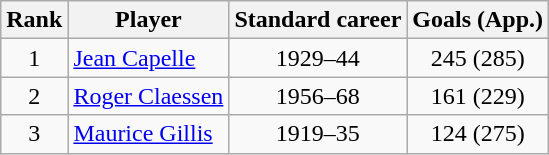<table class="wikitable sortable"  style="text-align: center;">
<tr>
<th>Rank</th>
<th>Player</th>
<th>Standard career</th>
<th>Goals (App.)</th>
</tr>
<tr>
<td>1</td>
<td style="text-align:left;"> <a href='#'>Jean Capelle</a></td>
<td>1929–44</td>
<td>245 (285)</td>
</tr>
<tr>
<td>2</td>
<td style="text-align:left;"> <a href='#'>Roger Claessen</a></td>
<td>1956–68</td>
<td>161 (229)</td>
</tr>
<tr>
<td>3</td>
<td style="text-align:left;"> <a href='#'>Maurice Gillis</a></td>
<td>1919–35</td>
<td>124 (275)</td>
</tr>
</table>
